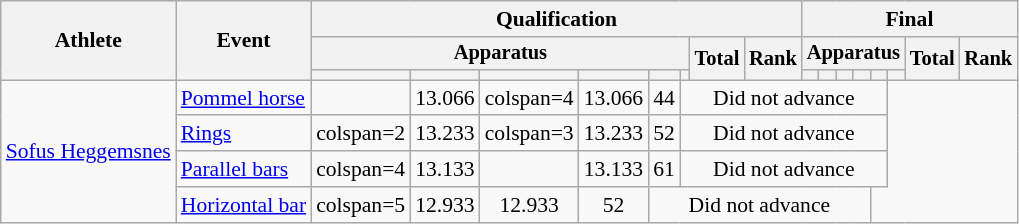<table class=wikitable style=font-size:90%;text-align:center>
<tr>
<th rowspan=3>Athlete</th>
<th rowspan=3>Event</th>
<th colspan =8>Qualification</th>
<th colspan =8>Final</th>
</tr>
<tr style=font-size:95%>
<th colspan=6>Apparatus</th>
<th rowspan=2>Total</th>
<th rowspan=2>Rank</th>
<th colspan=6>Apparatus</th>
<th rowspan=2>Total</th>
<th rowspan=2>Rank</th>
</tr>
<tr style=font-size:95%>
<th></th>
<th></th>
<th></th>
<th></th>
<th></th>
<th></th>
<th></th>
<th></th>
<th></th>
<th></th>
<th></th>
<th></th>
</tr>
<tr>
<td align=left rowspan=4><a href='#'>Sofus Heggemsnes</a></td>
<td align=left><a href='#'>Pommel horse</a></td>
<td></td>
<td>13.066</td>
<td>colspan=4 </td>
<td>13.066</td>
<td>44</td>
<td colspan=8>Did not advance</td>
</tr>
<tr>
<td align=left><a href='#'>Rings</a></td>
<td>colspan=2 </td>
<td>13.233</td>
<td>colspan=3 </td>
<td>13.233</td>
<td>52</td>
<td colspan=8>Did not advance</td>
</tr>
<tr>
<td align=left><a href='#'>Parallel bars</a></td>
<td>colspan=4 </td>
<td>13.133</td>
<td></td>
<td>13.133</td>
<td>61</td>
<td colspan=8>Did not advance</td>
</tr>
<tr>
<td align=left><a href='#'>Horizontal bar</a></td>
<td>colspan=5 </td>
<td>12.933</td>
<td>12.933</td>
<td>52</td>
<td colspan=8>Did not advance</td>
</tr>
</table>
